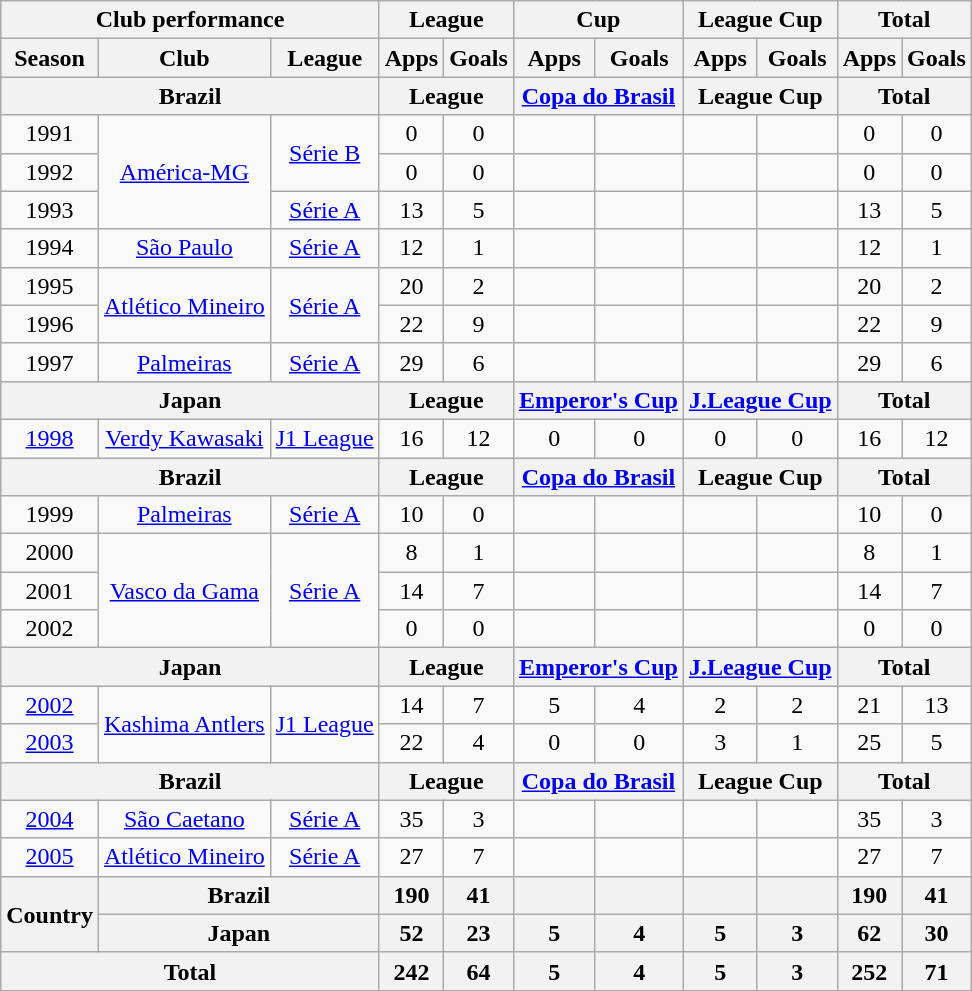<table class="wikitable" style="text-align:center;">
<tr>
<th colspan=3>Club performance</th>
<th colspan=2>League</th>
<th colspan=2>Cup</th>
<th colspan=2>League Cup</th>
<th colspan=2>Total</th>
</tr>
<tr>
<th>Season</th>
<th>Club</th>
<th>League</th>
<th>Apps</th>
<th>Goals</th>
<th>Apps</th>
<th>Goals</th>
<th>Apps</th>
<th>Goals</th>
<th>Apps</th>
<th>Goals</th>
</tr>
<tr>
<th colspan=3>Brazil</th>
<th colspan=2>League</th>
<th colspan=2><a href='#'>Copa do Brasil</a></th>
<th colspan=2>League Cup</th>
<th colspan=2>Total</th>
</tr>
<tr>
<td>1991</td>
<td rowspan="3"><a href='#'>América-MG</a></td>
<td rowspan="2"><a href='#'>Série B</a></td>
<td>0</td>
<td>0</td>
<td></td>
<td></td>
<td></td>
<td></td>
<td>0</td>
<td>0</td>
</tr>
<tr>
<td>1992</td>
<td>0</td>
<td>0</td>
<td></td>
<td></td>
<td></td>
<td></td>
<td>0</td>
<td>0</td>
</tr>
<tr>
<td>1993</td>
<td><a href='#'>Série A</a></td>
<td>13</td>
<td>5</td>
<td></td>
<td></td>
<td></td>
<td></td>
<td>13</td>
<td>5</td>
</tr>
<tr>
<td>1994</td>
<td><a href='#'>São Paulo</a></td>
<td><a href='#'>Série A</a></td>
<td>12</td>
<td>1</td>
<td></td>
<td></td>
<td></td>
<td></td>
<td>12</td>
<td>1</td>
</tr>
<tr>
<td>1995</td>
<td rowspan="2"><a href='#'>Atlético Mineiro</a></td>
<td rowspan="2"><a href='#'>Série A</a></td>
<td>20</td>
<td>2</td>
<td></td>
<td></td>
<td></td>
<td></td>
<td>20</td>
<td>2</td>
</tr>
<tr>
<td>1996</td>
<td>22</td>
<td>9</td>
<td></td>
<td></td>
<td></td>
<td></td>
<td>22</td>
<td>9</td>
</tr>
<tr>
<td>1997</td>
<td><a href='#'>Palmeiras</a></td>
<td><a href='#'>Série A</a></td>
<td>29</td>
<td>6</td>
<td></td>
<td></td>
<td></td>
<td></td>
<td>29</td>
<td>6</td>
</tr>
<tr>
<th colspan=3>Japan</th>
<th colspan=2>League</th>
<th colspan=2><a href='#'>Emperor's Cup</a></th>
<th colspan=2><a href='#'>J.League Cup</a></th>
<th colspan=2>Total</th>
</tr>
<tr>
<td><a href='#'>1998</a></td>
<td><a href='#'>Verdy Kawasaki</a></td>
<td><a href='#'>J1 League</a></td>
<td>16</td>
<td>12</td>
<td>0</td>
<td>0</td>
<td>0</td>
<td>0</td>
<td>16</td>
<td>12</td>
</tr>
<tr>
<th colspan=3>Brazil</th>
<th colspan=2>League</th>
<th colspan=2><a href='#'>Copa do Brasil</a></th>
<th colspan=2>League Cup</th>
<th colspan=2>Total</th>
</tr>
<tr>
<td>1999</td>
<td><a href='#'>Palmeiras</a></td>
<td><a href='#'>Série A</a></td>
<td>10</td>
<td>0</td>
<td></td>
<td></td>
<td></td>
<td></td>
<td>10</td>
<td>0</td>
</tr>
<tr>
<td>2000</td>
<td rowspan="3"><a href='#'>Vasco da Gama</a></td>
<td rowspan="3"><a href='#'>Série A</a></td>
<td>8</td>
<td>1</td>
<td></td>
<td></td>
<td></td>
<td></td>
<td>8</td>
<td>1</td>
</tr>
<tr>
<td>2001</td>
<td>14</td>
<td>7</td>
<td></td>
<td></td>
<td></td>
<td></td>
<td>14</td>
<td>7</td>
</tr>
<tr>
<td>2002</td>
<td>0</td>
<td>0</td>
<td></td>
<td></td>
<td></td>
<td></td>
<td>0</td>
<td>0</td>
</tr>
<tr>
<th colspan=3>Japan</th>
<th colspan=2>League</th>
<th colspan=2><a href='#'>Emperor's Cup</a></th>
<th colspan=2><a href='#'>J.League Cup</a></th>
<th colspan=2>Total</th>
</tr>
<tr>
<td><a href='#'>2002</a></td>
<td rowspan="2"><a href='#'>Kashima Antlers</a></td>
<td rowspan="2"><a href='#'>J1 League</a></td>
<td>14</td>
<td>7</td>
<td>5</td>
<td>4</td>
<td>2</td>
<td>2</td>
<td>21</td>
<td>13</td>
</tr>
<tr>
<td><a href='#'>2003</a></td>
<td>22</td>
<td>4</td>
<td>0</td>
<td>0</td>
<td>3</td>
<td>1</td>
<td>25</td>
<td>5</td>
</tr>
<tr>
<th colspan=3>Brazil</th>
<th colspan=2>League</th>
<th colspan=2><a href='#'>Copa do Brasil</a></th>
<th colspan=2>League Cup</th>
<th colspan=2>Total</th>
</tr>
<tr>
<td><a href='#'>2004</a></td>
<td><a href='#'>São Caetano</a></td>
<td><a href='#'>Série A</a></td>
<td>35</td>
<td>3</td>
<td></td>
<td></td>
<td></td>
<td></td>
<td>35</td>
<td>3</td>
</tr>
<tr>
<td><a href='#'>2005</a></td>
<td><a href='#'>Atlético Mineiro</a></td>
<td><a href='#'>Série A</a></td>
<td>27</td>
<td>7</td>
<td></td>
<td></td>
<td></td>
<td></td>
<td>27</td>
<td>7</td>
</tr>
<tr>
<th rowspan=2>Country</th>
<th colspan=2>Brazil</th>
<th>190</th>
<th>41</th>
<th></th>
<th></th>
<th></th>
<th></th>
<th>190</th>
<th>41</th>
</tr>
<tr>
<th colspan=2>Japan</th>
<th>52</th>
<th>23</th>
<th>5</th>
<th>4</th>
<th>5</th>
<th>3</th>
<th>62</th>
<th>30</th>
</tr>
<tr>
<th colspan=3>Total</th>
<th>242</th>
<th>64</th>
<th>5</th>
<th>4</th>
<th>5</th>
<th>3</th>
<th>252</th>
<th>71</th>
</tr>
</table>
